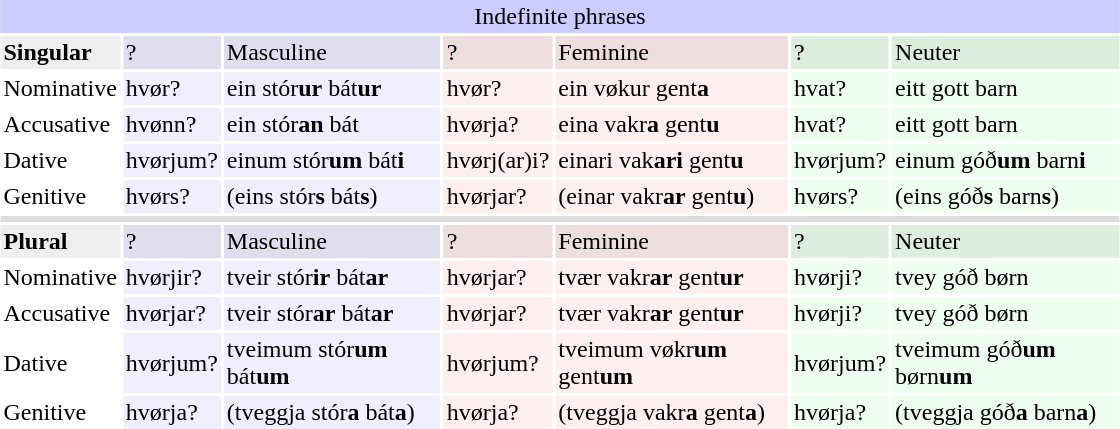<table id="toc" style="margin-left: 15px;" width="750" cellpadding="2">
<tr style="background:#ccccff">
<td colspan="7" align="center" bgcolor="#ccccff">Indefinite phrases</td>
</tr>
<tr>
<td bgcolor="#eeeeee"><strong>Singular</strong></td>
<td bgcolor="#dedeee">?</td>
<td bgcolor="#dedeee">Masculine</td>
<td bgcolor="#eedede">?</td>
<td bgcolor="#eedede">Feminine</td>
<td bgcolor="#deeede">?</td>
<td bgcolor="#deeede">Neuter</td>
</tr>
<tr>
<td>Nominative</td>
<td bgcolor="#efefff">hvør?</td>
<td bgcolor="#efefff">ein stór<strong>ur</strong> bát<strong>ur</strong></td>
<td bgcolor="#ffefef">hvør?</td>
<td bgcolor="#ffefef">ein vøkur gent<strong>a</strong></td>
<td bgcolor="#efffef">hvat?</td>
<td bgcolor="#efffef">eitt gott barn</td>
</tr>
<tr>
<td>Accusative</td>
<td bgcolor="#efefff">hvønn?</td>
<td bgcolor="#efefff">ein stór<strong>an</strong> bát</td>
<td bgcolor="#ffefef">hvørja?</td>
<td bgcolor="#ffefef">eina vakr<strong>a</strong> gent<strong>u</strong></td>
<td bgcolor="#efffef">hvat?</td>
<td bgcolor="#efffef">eitt gott barn</td>
</tr>
<tr>
<td>Dative</td>
<td bgcolor="#efefff">hvørjum?</td>
<td bgcolor="#efefff">einum stór<strong>um</strong> bát<strong>i</strong></td>
<td bgcolor="#ffefef">hvørj(ar)i?</td>
<td bgcolor="#ffefef">einari vak<strong>ari</strong> gent<strong>u</strong></td>
<td bgcolor="#efffef">hvørjum?</td>
<td bgcolor="#efffef">einum góð<strong>um</strong> barn<strong>i</strong></td>
</tr>
<tr>
<td>Genitive</td>
<td bgcolor="#efefff">hvørs?</td>
<td bgcolor="#efefff">(eins stór<strong>s</strong> bát<strong>s</strong>)</td>
<td bgcolor="#ffefef">hvørjar?</td>
<td bgcolor="#ffefef">(einar vakr<strong>ar</strong> gent<strong>u</strong>)</td>
<td bgcolor="#efffef">hvørs?</td>
<td bgcolor="#efffef">(eins góð<strong>s</strong> barn<strong>s</strong>)</td>
</tr>
<tr>
<td colspan="7" bgcolor="#dddddd"></td>
</tr>
<tr>
<td bgcolor="#eeeeee"><strong>Plural</strong></td>
<td bgcolor="#dedeee">?</td>
<td bgcolor="#dedeee">Masculine</td>
<td bgcolor="#eedede">?</td>
<td bgcolor="#eedede">Feminine</td>
<td bgcolor="#deeede">?</td>
<td bgcolor="#deeede">Neuter</td>
</tr>
<tr>
<td>Nominative</td>
<td bgcolor="#efefff">hvørjir?</td>
<td bgcolor="#efefff">tveir stór<strong>ir</strong> bát<strong>ar</strong></td>
<td bgcolor="#ffefef">hvørjar?</td>
<td bgcolor="#ffefef">tvær vakr<strong>ar</strong> gent<strong>ur</strong></td>
<td bgcolor="#efffef">hvørji?</td>
<td bgcolor="#efffef">tvey góð børn</td>
</tr>
<tr>
<td>Accusative</td>
<td bgcolor="#efefff">hvørjar?</td>
<td bgcolor="#efefff">tveir stór<strong>ar</strong> bát<strong>ar</strong></td>
<td bgcolor="#ffefef">hvørjar?</td>
<td bgcolor="#ffefef">tvær vakr<strong>ar</strong> gent<strong>ur</strong></td>
<td bgcolor="#efffef">hvørji?</td>
<td bgcolor="#efffef">tvey góð børn</td>
</tr>
<tr>
<td>Dative</td>
<td bgcolor="#efefff">hvørjum?</td>
<td bgcolor="#efefff">tveimum stór<strong>um</strong> bát<strong>um</strong></td>
<td bgcolor="#ffefef">hvørjum?</td>
<td bgcolor="#ffefef">tveimum vøkr<strong>um</strong> gent<strong>um</strong></td>
<td bgcolor="#efffef">hvørjum?</td>
<td bgcolor="#efffef">tveimum góð<strong>um</strong> børn<strong>um</strong></td>
</tr>
<tr>
<td>Genitive</td>
<td bgcolor="#efefff">hvørja?</td>
<td bgcolor="#efefff">(tveggja stór<strong>a</strong> bát<strong>a</strong>)</td>
<td bgcolor="#ffefef">hvørja?</td>
<td bgcolor="#ffefef">(tveggja vakr<strong>a</strong> gent<strong>a</strong>)</td>
<td bgcolor="#efffef">hvørja?</td>
<td bgcolor="#efffef">(tveggja góð<strong>a</strong> barn<strong>a</strong>)</td>
</tr>
</table>
